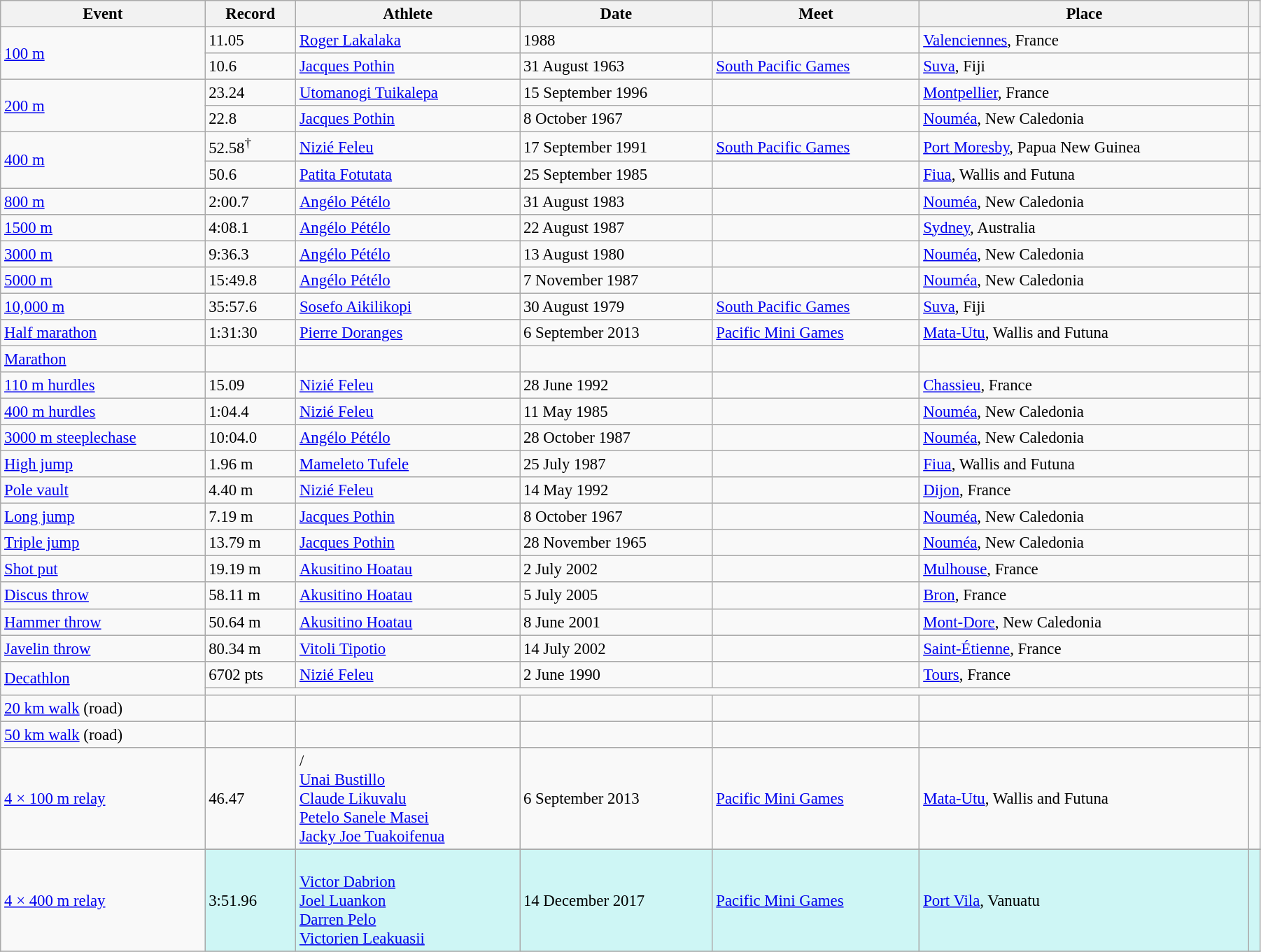<table class="wikitable" style="font-size:95%; width: 95%;">
<tr>
<th>Event</th>
<th>Record</th>
<th>Athlete</th>
<th>Date</th>
<th>Meet</th>
<th>Place</th>
<th></th>
</tr>
<tr>
<td rowspan=2><a href='#'>100 m</a></td>
<td>11.05</td>
<td><a href='#'>Roger Lakalaka</a></td>
<td>1988</td>
<td></td>
<td><a href='#'>Valenciennes</a>, France</td>
<td></td>
</tr>
<tr>
<td>10.6 </td>
<td><a href='#'>Jacques Pothin</a></td>
<td>31 August 1963</td>
<td><a href='#'>South Pacific Games</a></td>
<td><a href='#'>Suva</a>, Fiji</td>
<td></td>
</tr>
<tr>
<td rowspan=2><a href='#'>200 m</a></td>
<td>23.24</td>
<td><a href='#'>Utomanogi Tuikalepa</a></td>
<td>15 September 1996</td>
<td></td>
<td><a href='#'>Montpellier</a>, France</td>
<td></td>
</tr>
<tr>
<td>22.8 </td>
<td><a href='#'>Jacques Pothin</a></td>
<td>8 October 1967</td>
<td></td>
<td><a href='#'>Nouméa</a>, New Caledonia</td>
<td></td>
</tr>
<tr>
<td rowspan=2><a href='#'>400 m</a></td>
<td>52.58<sup>†</sup></td>
<td><a href='#'>Nizié Feleu</a></td>
<td>17 September 1991</td>
<td><a href='#'>South Pacific Games</a></td>
<td><a href='#'>Port Moresby</a>, Papua New Guinea</td>
<td></td>
</tr>
<tr>
<td>50.6 </td>
<td><a href='#'>Patita Fotutata</a></td>
<td>25 September 1985</td>
<td></td>
<td><a href='#'>Fiua</a>, Wallis and Futuna</td>
<td></td>
</tr>
<tr>
<td><a href='#'>800 m</a></td>
<td>2:00.7 </td>
<td><a href='#'>Angélo Pétélo</a></td>
<td>31 August 1983</td>
<td></td>
<td><a href='#'>Nouméa</a>, New Caledonia</td>
<td></td>
</tr>
<tr>
<td><a href='#'>1500 m</a></td>
<td>4:08.1 </td>
<td><a href='#'>Angélo Pétélo</a></td>
<td>22 August 1987</td>
<td></td>
<td><a href='#'>Sydney</a>, Australia</td>
<td></td>
</tr>
<tr>
<td><a href='#'>3000 m</a></td>
<td>9:36.3 </td>
<td><a href='#'>Angélo Pétélo</a></td>
<td>13 August 1980</td>
<td></td>
<td><a href='#'>Nouméa</a>, New Caledonia</td>
<td></td>
</tr>
<tr>
<td><a href='#'>5000 m</a></td>
<td>15:49.8 </td>
<td><a href='#'>Angélo Pétélo</a></td>
<td>7 November 1987</td>
<td></td>
<td><a href='#'>Nouméa</a>, New Caledonia</td>
<td></td>
</tr>
<tr>
<td><a href='#'>10,000 m</a></td>
<td>35:57.6 </td>
<td><a href='#'>Sosefo Aikilikopi</a></td>
<td>30 August 1979</td>
<td><a href='#'>South Pacific Games</a></td>
<td><a href='#'>Suva</a>, Fiji</td>
<td></td>
</tr>
<tr>
<td><a href='#'>Half marathon</a></td>
<td>1:31:30</td>
<td><a href='#'>Pierre Doranges</a></td>
<td>6 September 2013</td>
<td><a href='#'>Pacific Mini Games</a></td>
<td><a href='#'>Mata-Utu</a>, Wallis and Futuna</td>
<td></td>
</tr>
<tr>
<td><a href='#'>Marathon</a></td>
<td></td>
<td></td>
<td></td>
<td></td>
<td></td>
<td></td>
</tr>
<tr>
<td><a href='#'>110 m hurdles</a></td>
<td>15.09</td>
<td><a href='#'>Nizié Feleu</a></td>
<td>28 June 1992</td>
<td></td>
<td><a href='#'>Chassieu</a>, France</td>
<td></td>
</tr>
<tr>
<td><a href='#'>400 m hurdles</a></td>
<td>1:04.4 </td>
<td><a href='#'>Nizié Feleu</a></td>
<td>11 May 1985</td>
<td></td>
<td><a href='#'>Nouméa</a>, New Caledonia</td>
<td></td>
</tr>
<tr>
<td><a href='#'>3000 m steeplechase</a></td>
<td>10:04.0 </td>
<td><a href='#'>Angélo Pétélo</a></td>
<td>28 October 1987</td>
<td></td>
<td><a href='#'>Nouméa</a>, New Caledonia</td>
<td></td>
</tr>
<tr>
<td><a href='#'>High jump</a></td>
<td>1.96 m</td>
<td><a href='#'>Mameleto Tufele</a></td>
<td>25 July 1987</td>
<td></td>
<td><a href='#'>Fiua</a>, Wallis and Futuna</td>
<td></td>
</tr>
<tr>
<td><a href='#'>Pole vault</a></td>
<td>4.40 m</td>
<td><a href='#'>Nizié Feleu</a></td>
<td>14 May 1992</td>
<td></td>
<td><a href='#'>Dijon</a>, France</td>
<td></td>
</tr>
<tr>
<td><a href='#'>Long jump</a></td>
<td>7.19 m</td>
<td><a href='#'>Jacques Pothin</a></td>
<td>8 October 1967</td>
<td></td>
<td><a href='#'>Nouméa</a>, New Caledonia</td>
<td></td>
</tr>
<tr>
<td><a href='#'>Triple jump</a></td>
<td>13.79 m</td>
<td><a href='#'>Jacques Pothin</a></td>
<td>28 November 1965</td>
<td></td>
<td><a href='#'>Nouméa</a>, New Caledonia</td>
<td></td>
</tr>
<tr>
<td><a href='#'>Shot put</a></td>
<td>19.19 m</td>
<td><a href='#'>Akusitino Hoatau</a></td>
<td>2 July 2002</td>
<td></td>
<td><a href='#'>Mulhouse</a>, France</td>
<td></td>
</tr>
<tr>
<td><a href='#'>Discus throw</a></td>
<td>58.11 m</td>
<td><a href='#'>Akusitino Hoatau</a></td>
<td>5 July 2005</td>
<td></td>
<td><a href='#'>Bron</a>, France</td>
<td></td>
</tr>
<tr>
<td><a href='#'>Hammer throw</a></td>
<td>50.64 m</td>
<td><a href='#'>Akusitino Hoatau</a></td>
<td>8 June 2001</td>
<td></td>
<td><a href='#'>Mont-Dore</a>, New Caledonia</td>
<td></td>
</tr>
<tr>
<td><a href='#'>Javelin throw</a></td>
<td>80.34 m</td>
<td><a href='#'>Vitoli Tipotio</a></td>
<td>14 July 2002</td>
<td></td>
<td><a href='#'>Saint-Étienne</a>, France</td>
<td></td>
</tr>
<tr>
<td rowspan=2><a href='#'>Decathlon</a></td>
<td>6702 pts</td>
<td><a href='#'>Nizié Feleu</a></td>
<td>2 June 1990</td>
<td></td>
<td><a href='#'>Tours</a>, France</td>
<td></td>
</tr>
<tr>
<td colspan=5></td>
<td></td>
</tr>
<tr>
<td><a href='#'>20 km walk</a> (road)</td>
<td></td>
<td></td>
<td></td>
<td></td>
<td></td>
<td></td>
</tr>
<tr>
<td><a href='#'>50 km walk</a> (road)</td>
<td></td>
<td></td>
<td></td>
<td></td>
<td></td>
<td></td>
</tr>
<tr>
<td><a href='#'>4 × 100 m relay</a></td>
<td>46.47</td>
<td>/<br><a href='#'>Unai Bustillo</a><br><a href='#'>Claude Likuvalu</a><br><a href='#'>Petelo Sanele Masei</a><br><a href='#'>Jacky Joe Tuakoifenua</a></td>
<td>6 September 2013</td>
<td><a href='#'>Pacific Mini Games</a></td>
<td><a href='#'>Mata-Utu</a>, Wallis and Futuna</td>
<td></td>
</tr>
<tr>
<td rowspan=2><a href='#'>4 × 400 m relay</a></td>
</tr>
<tr style="background:#cef6f5;">
<td>3:51.96</td>
<td><br><a href='#'>Victor Dabrion</a><br><a href='#'>Joel Luankon</a><br><a href='#'>Darren Pelo</a><br><a href='#'>Victorien Leakuasii</a></td>
<td>14 December 2017</td>
<td><a href='#'>Pacific Mini Games</a></td>
<td><a href='#'>Port Vila</a>, Vanuatu</td>
<td></td>
</tr>
<tr>
</tr>
</table>
